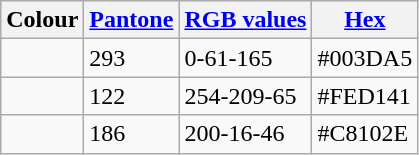<table class="wikitable">
<tr>
<th>Colour</th>
<th><a href='#'>Pantone</a></th>
<th><a href='#'>RGB values</a></th>
<th><a href='#'>Hex</a></th>
</tr>
<tr>
<td nowrap></td>
<td>293</td>
<td>0-61-165</td>
<td>#003DA5</td>
</tr>
<tr>
<td nowrap></td>
<td>122</td>
<td>254-209-65</td>
<td>#FED141</td>
</tr>
<tr>
<td nowrap></td>
<td>186</td>
<td>200-16-46</td>
<td>#C8102E</td>
</tr>
</table>
